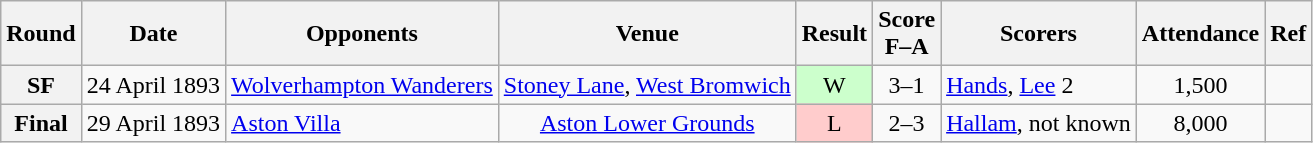<table class="wikitable" style="text-align:center">
<tr>
<th scope="col">Round</th>
<th scope="col">Date</th>
<th scope="col">Opponents</th>
<th scope="col">Venue</th>
<th scope="col">Result</th>
<th scope="col">Score<br>F–A</th>
<th scope="col">Scorers</th>
<th scope="col">Attendance</th>
<th scope="col">Ref</th>
</tr>
<tr>
<th scope="row">SF</th>
<td align="left">24 April 1893</td>
<td align="left"><a href='#'>Wolverhampton Wanderers</a></td>
<td><a href='#'>Stoney Lane</a>, <a href='#'>West Bromwich</a></td>
<td style=background:#cfc>W</td>
<td>3–1</td>
<td align="left"><a href='#'>Hands</a>, <a href='#'>Lee</a> 2</td>
<td>1,500</td>
<td></td>
</tr>
<tr>
<th scope="row">Final</th>
<td align="left">29 April 1893</td>
<td align="left"><a href='#'>Aston Villa</a></td>
<td><a href='#'>Aston Lower Grounds</a></td>
<td style=background:#fcc>L</td>
<td>2–3</td>
<td align="left"><a href='#'>Hallam</a>, not known</td>
<td>8,000</td>
<td></td>
</tr>
</table>
